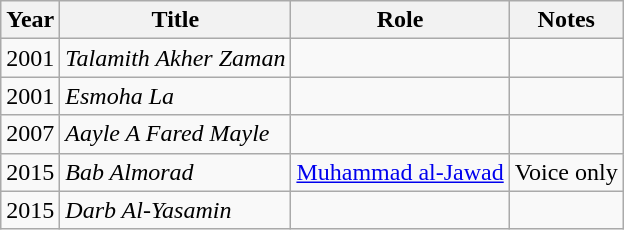<table class="wikitable sortable">
<tr>
<th>Year</th>
<th>Title</th>
<th>Role</th>
<th class = "unsortable">Notes</th>
</tr>
<tr>
<td>2001</td>
<td><em>Talamith Akher Zaman</em></td>
<td></td>
<td></td>
</tr>
<tr>
<td>2001</td>
<td><em>Esmoha La</em></td>
<td></td>
<td></td>
</tr>
<tr>
<td>2007</td>
<td><em>Aayle A Fared Mayle</em></td>
<td></td>
<td></td>
</tr>
<tr>
<td>2015</td>
<td><em>Bab Almorad</em></td>
<td><a href='#'>Muhammad al-Jawad</a></td>
<td>Voice only</td>
</tr>
<tr>
<td>2015</td>
<td><em>Darb Al-Yasamin</em></td>
<td></td>
<td></td>
</tr>
</table>
